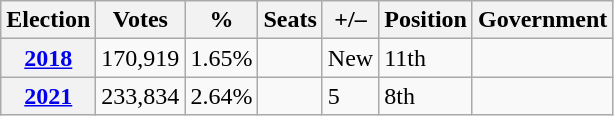<table class=wikitable>
<tr>
<th>Election</th>
<th>Votes</th>
<th>%</th>
<th>Seats</th>
<th>+/–</th>
<th>Position</th>
<th>Government</th>
</tr>
<tr>
<th><a href='#'>2018</a></th>
<td>170,919</td>
<td>1.65%</td>
<td></td>
<td>New</td>
<td>11th</td>
</tr>
<tr>
<th><a href='#'>2021</a></th>
<td>233,834</td>
<td>2.64%</td>
<td></td>
<td> 5</td>
<td> 8th</td>
<td></td>
</tr>
</table>
